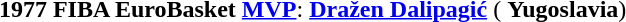<table width=95%>
<tr align=center>
<td><strong>1977 FIBA EuroBasket <a href='#'>MVP</a></strong>: <strong><a href='#'>Dražen Dalipagić</a></strong> ( <strong>Yugoslavia</strong>)</td>
</tr>
</table>
